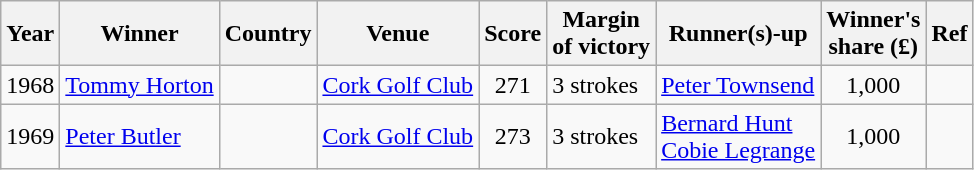<table class="wikitable">
<tr>
<th>Year</th>
<th>Winner</th>
<th>Country</th>
<th>Venue</th>
<th>Score</th>
<th>Margin<br>of victory</th>
<th>Runner(s)-up</th>
<th>Winner's<br>share (£)</th>
<th>Ref</th>
</tr>
<tr>
<td>1968</td>
<td><a href='#'>Tommy Horton</a></td>
<td></td>
<td><a href='#'>Cork Golf Club</a></td>
<td align=center>271</td>
<td>3 strokes</td>
<td> <a href='#'>Peter Townsend</a></td>
<td align=center>1,000</td>
<td></td>
</tr>
<tr>
<td>1969</td>
<td><a href='#'>Peter Butler</a></td>
<td></td>
<td><a href='#'>Cork Golf Club</a></td>
<td align=center>273</td>
<td>3 strokes</td>
<td> <a href='#'>Bernard Hunt</a><br> <a href='#'>Cobie Legrange</a></td>
<td align=center>1,000</td>
<td></td>
</tr>
</table>
